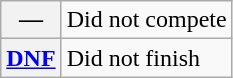<table class="wikitable">
<tr>
<th scope="row">—</th>
<td>Did not compete</td>
</tr>
<tr>
<th scope="row"><a href='#'>DNF</a></th>
<td>Did not finish</td>
</tr>
</table>
